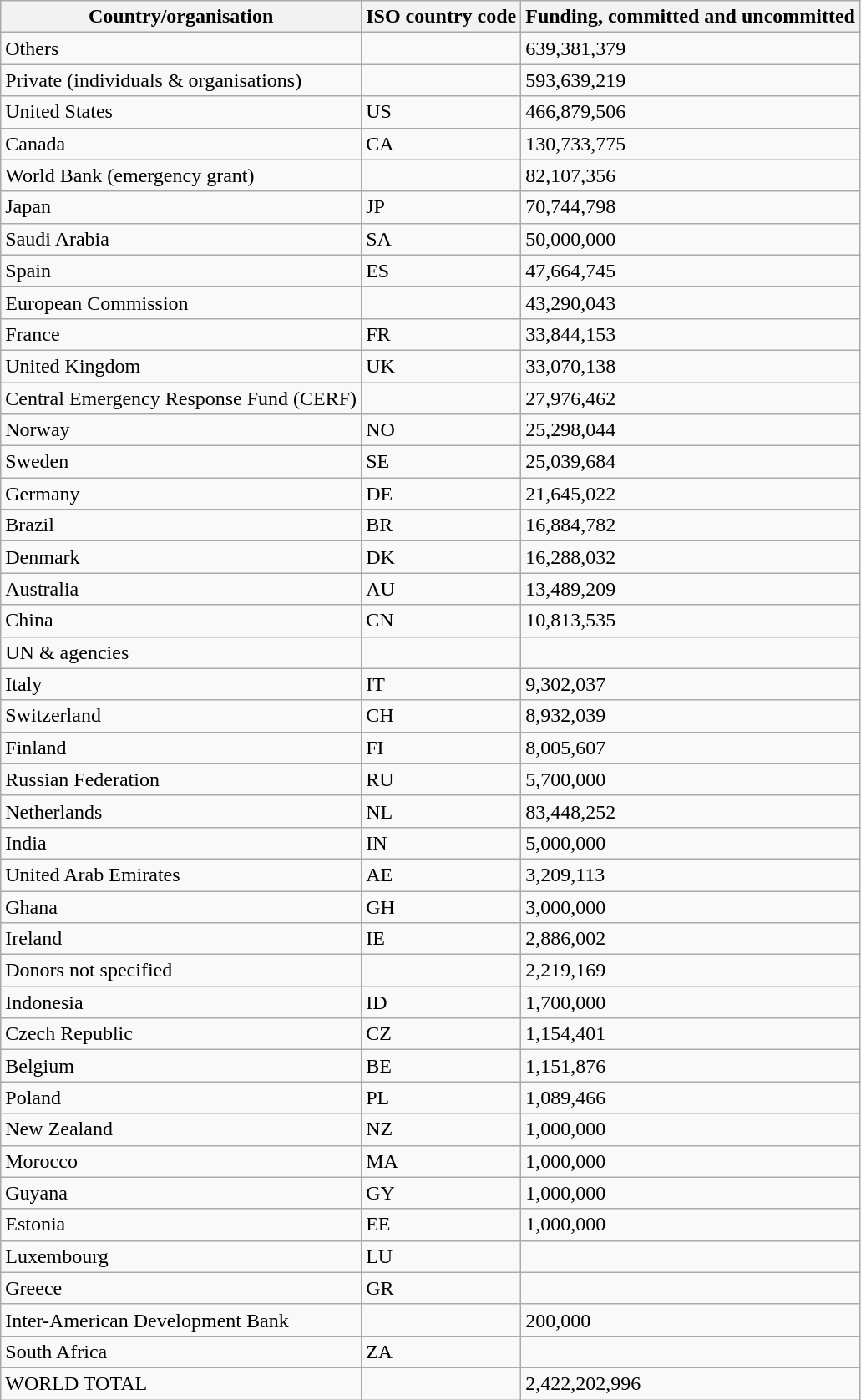<table class="wikitable">
<tr>
<th>Country/organisation</th>
<th>ISO country code</th>
<th>Funding, committed and uncommitted</th>
</tr>
<tr>
<td>Others</td>
<td></td>
<td>639,381,379</td>
</tr>
<tr>
<td>Private (individuals & organisations)</td>
<td></td>
<td>593,639,219</td>
</tr>
<tr>
<td>United States</td>
<td>US</td>
<td>466,879,506</td>
</tr>
<tr>
<td>Canada</td>
<td>CA</td>
<td>130,733,775</td>
</tr>
<tr>
<td>World Bank (emergency grant)</td>
<td></td>
<td>82,107,356</td>
</tr>
<tr>
<td>Japan</td>
<td>JP</td>
<td>70,744,798</td>
</tr>
<tr>
<td>Saudi Arabia</td>
<td>SA</td>
<td>50,000,000</td>
</tr>
<tr>
<td>Spain</td>
<td>ES</td>
<td>47,664,745</td>
</tr>
<tr>
<td>European Commission</td>
<td></td>
<td>43,290,043</td>
</tr>
<tr>
<td>France</td>
<td>FR</td>
<td>33,844,153</td>
</tr>
<tr>
<td>United Kingdom</td>
<td>UK</td>
<td>33,070,138</td>
</tr>
<tr>
<td>Central Emergency Response Fund (CERF)</td>
<td></td>
<td>27,976,462</td>
</tr>
<tr>
<td>Norway</td>
<td>NO</td>
<td>25,298,044</td>
</tr>
<tr>
<td>Sweden</td>
<td>SE</td>
<td>25,039,684</td>
</tr>
<tr>
<td>Germany</td>
<td>DE</td>
<td>21,645,022</td>
</tr>
<tr>
<td>Brazil</td>
<td>BR</td>
<td>16,884,782</td>
</tr>
<tr>
<td>Denmark</td>
<td>DK</td>
<td>16,288,032</td>
</tr>
<tr>
<td>Australia</td>
<td>AU</td>
<td>13,489,209</td>
</tr>
<tr>
<td>China</td>
<td>CN</td>
<td>10,813,535</td>
</tr>
<tr>
<td>UN & agencies</td>
<td></td>
<td></td>
</tr>
<tr>
<td>Italy</td>
<td>IT</td>
<td>9,302,037</td>
</tr>
<tr>
<td>Switzerland</td>
<td>CH</td>
<td>8,932,039</td>
</tr>
<tr>
<td>Finland</td>
<td>FI</td>
<td>8,005,607</td>
</tr>
<tr>
<td>Russian Federation</td>
<td>RU</td>
<td>5,700,000</td>
</tr>
<tr>
<td>Netherlands</td>
<td>NL</td>
<td>83,448,252</td>
</tr>
<tr>
<td>India</td>
<td>IN</td>
<td>5,000,000</td>
</tr>
<tr>
<td>United Arab Emirates</td>
<td>AE</td>
<td>3,209,113</td>
</tr>
<tr>
<td>Ghana</td>
<td>GH</td>
<td>3,000,000</td>
</tr>
<tr>
<td>Ireland</td>
<td>IE</td>
<td>2,886,002</td>
</tr>
<tr>
<td>Donors not specified</td>
<td></td>
<td>2,219,169</td>
</tr>
<tr>
<td>Indonesia</td>
<td>ID</td>
<td>1,700,000</td>
</tr>
<tr>
<td>Czech Republic</td>
<td>CZ</td>
<td>1,154,401</td>
</tr>
<tr>
<td>Belgium</td>
<td>BE</td>
<td>1,151,876</td>
</tr>
<tr>
<td>Poland</td>
<td>PL</td>
<td>1,089,466</td>
</tr>
<tr>
<td>New Zealand</td>
<td>NZ</td>
<td>1,000,000</td>
</tr>
<tr>
<td>Morocco</td>
<td>MA</td>
<td>1,000,000</td>
</tr>
<tr>
<td>Guyana</td>
<td>GY</td>
<td>1,000,000</td>
</tr>
<tr>
<td>Estonia</td>
<td>EE</td>
<td>1,000,000</td>
</tr>
<tr>
<td>Luxembourg</td>
<td>LU</td>
<td></td>
</tr>
<tr>
<td>Greece</td>
<td>GR</td>
<td></td>
</tr>
<tr>
<td>Inter-American Development Bank</td>
<td></td>
<td>200,000</td>
</tr>
<tr>
<td>South Africa</td>
<td>ZA</td>
<td></td>
</tr>
<tr>
<td>WORLD TOTAL</td>
<td></td>
<td>2,422,202,996</td>
</tr>
</table>
